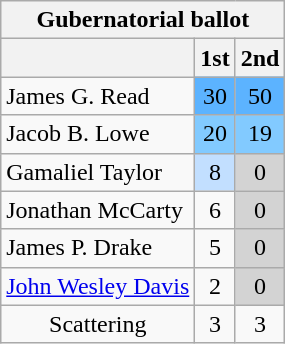<table class="wikitable sortable" style="text-align:center">
<tr>
<th colspan="11"><strong>Gubernatorial ballot</strong></th>
</tr>
<tr>
<th></th>
<th>1st</th>
<th>2nd</th>
</tr>
<tr>
<td align=left>James G. Read</td>
<td style="background:#5cb3ff">30</td>
<td style="background:#5cb3ff">50</td>
</tr>
<tr>
<td align=left>Jacob B. Lowe</td>
<td style="background:#82caff">20</td>
<td style="background:#82caff">19</td>
</tr>
<tr>
<td align=left>Gamaliel Taylor</td>
<td style="background:#c2dfff">8</td>
<td style="background:#d3d3d3">0</td>
</tr>
<tr>
<td align=left>Jonathan McCarty</td>
<td>6</td>
<td style="background:#d3d3d3">0</td>
</tr>
<tr>
<td align=left>James P. Drake</td>
<td>5</td>
<td style="background:#d3d3d3">0</td>
</tr>
<tr>
<td align=left><a href='#'>John Wesley Davis</a></td>
<td>2</td>
<td style="background:#d3d3d3">0</td>
</tr>
<tr>
<td>Scattering</td>
<td>3</td>
<td>3</td>
</tr>
</table>
